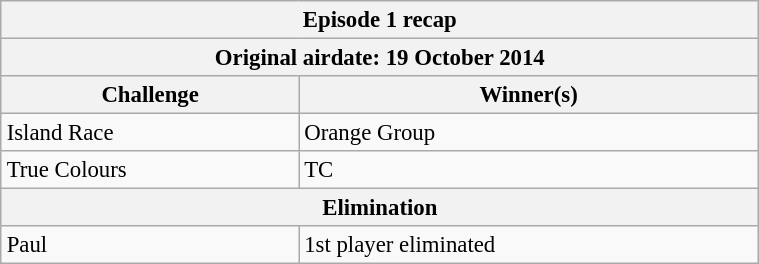<table class="wikitable" style="font-size: 95%; margin: 10px" align="right" width="40%">
<tr>
<th colspan=3>Episode 1 recap</th>
</tr>
<tr>
<th colspan=3>Original airdate: 19 October 2014</th>
</tr>
<tr>
<th>Challenge</th>
<th>Winner(s)</th>
</tr>
<tr>
<td>Island Race</td>
<td>Orange Group</td>
</tr>
<tr>
<td>True Colours</td>
<td>TC</td>
</tr>
<tr>
<th colspan=3>Elimination</th>
</tr>
<tr>
<td>Paul</td>
<td colspan=2>1st player eliminated</td>
</tr>
</table>
